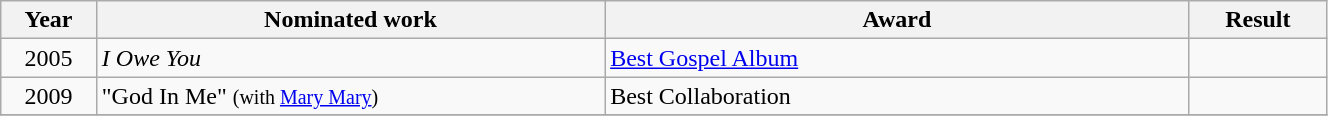<table class="wikitable" style="width:70%;">
<tr>
<th style="width:3%;">Year</th>
<th style="width:20%;">Nominated work</th>
<th style="width:23%;">Award</th>
<th style="width:5%;">Result</th>
</tr>
<tr>
<td align="center">2005</td>
<td><em>I Owe You</em></td>
<td><a href='#'>Best Gospel Album</a></td>
<td></td>
</tr>
<tr>
<td align="center">2009</td>
<td>"God In Me" <small>(with <a href='#'>Mary Mary</a>)</small></td>
<td>Best Collaboration</td>
<td></td>
</tr>
<tr>
</tr>
</table>
